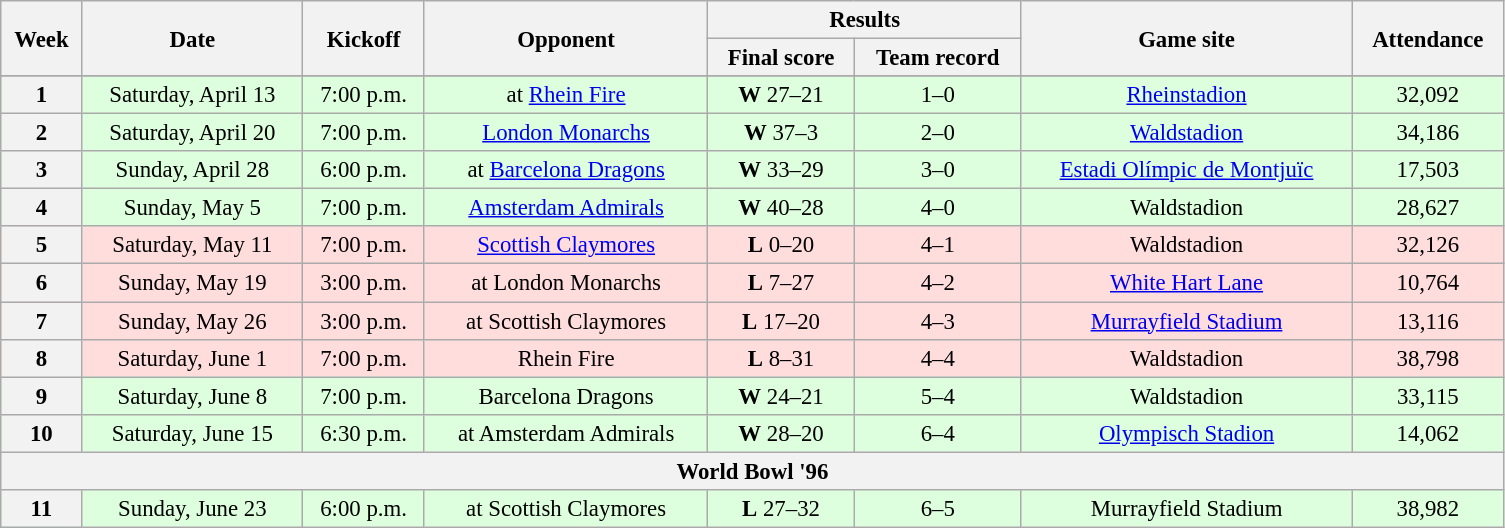<table class="wikitable" style="font-size:95%; text-align:center; width:66em">
<tr>
<th rowspan="2">Week</th>
<th rowspan="2">Date</th>
<th rowspan="2">Kickoff </th>
<th rowspan="2">Opponent</th>
<th colspan="2">Results</th>
<th rowspan="2">Game site</th>
<th rowspan="2">Attendance</th>
</tr>
<tr>
<th>Final score</th>
<th>Team record</th>
</tr>
<tr>
</tr>
<tr bgcolor="#DDFFDD">
<th>1</th>
<td>Saturday, April 13</td>
<td>7:00 p.m.</td>
<td>at <a href='#'>Rhein Fire</a></td>
<td><strong>W</strong> 27–21</td>
<td>1–0</td>
<td><a href='#'>Rheinstadion</a></td>
<td>32,092</td>
</tr>
<tr bgcolor="#DDFFDD">
<th>2</th>
<td>Saturday, April 20</td>
<td>7:00 p.m.</td>
<td><a href='#'>London Monarchs</a></td>
<td><strong>W</strong> 37–3</td>
<td>2–0</td>
<td><a href='#'>Waldstadion</a></td>
<td>34,186</td>
</tr>
<tr bgcolor="#DDFFDD">
<th>3</th>
<td>Sunday, April 28</td>
<td>6:00 p.m.</td>
<td>at <a href='#'>Barcelona Dragons</a></td>
<td><strong>W</strong> 33–29</td>
<td>3–0</td>
<td><a href='#'>Estadi Olímpic de Montjuïc</a></td>
<td>17,503</td>
</tr>
<tr bgcolor="#DDFFDD">
<th>4</th>
<td>Sunday, May 5</td>
<td>7:00 p.m.</td>
<td><a href='#'>Amsterdam Admirals</a></td>
<td><strong>W</strong> 40–28</td>
<td>4–0</td>
<td>Waldstadion</td>
<td>28,627</td>
</tr>
<tr bgcolor="#FFDDDD">
<th>5</th>
<td>Saturday, May 11</td>
<td>7:00 p.m.</td>
<td><a href='#'>Scottish Claymores</a></td>
<td><strong>L</strong> 0–20</td>
<td>4–1</td>
<td>Waldstadion</td>
<td>32,126</td>
</tr>
<tr bgcolor="#FFDDDD">
<th>6</th>
<td>Sunday, May 19</td>
<td>3:00 p.m.</td>
<td>at London Monarchs</td>
<td><strong>L</strong> 7–27</td>
<td>4–2</td>
<td><a href='#'>White Hart Lane</a></td>
<td>10,764</td>
</tr>
<tr bgcolor="#FFDDDD">
<th>7</th>
<td>Sunday, May 26</td>
<td>3:00 p.m.</td>
<td>at Scottish Claymores</td>
<td><strong>L</strong> 17–20</td>
<td>4–3</td>
<td><a href='#'>Murrayfield Stadium</a></td>
<td>13,116</td>
</tr>
<tr bgcolor="#FFDDDD">
<th>8</th>
<td>Saturday, June 1</td>
<td>7:00 p.m.</td>
<td>Rhein Fire</td>
<td><strong>L</strong> 8–31</td>
<td>4–4</td>
<td>Waldstadion</td>
<td>38,798</td>
</tr>
<tr bgcolor="#DDFFDD">
<th>9</th>
<td>Saturday, June 8</td>
<td>7:00 p.m.</td>
<td>Barcelona Dragons</td>
<td><strong>W</strong> 24–21</td>
<td>5–4</td>
<td>Waldstadion</td>
<td>33,115</td>
</tr>
<tr bgcolor="#DDFFDD">
<th>10</th>
<td>Saturday, June 15</td>
<td>6:30 p.m.</td>
<td>at Amsterdam Admirals</td>
<td><strong>W</strong> 28–20</td>
<td>6–4</td>
<td><a href='#'>Olympisch Stadion</a></td>
<td>14,062</td>
</tr>
<tr>
<th colspan=8>World Bowl '96</th>
</tr>
<tr bgcolor="#DDFFDD">
<th>11</th>
<td>Sunday, June 23</td>
<td>6:00 p.m.</td>
<td>at Scottish Claymores</td>
<td><strong>L</strong> 27–32</td>
<td>6–5</td>
<td>Murrayfield Stadium</td>
<td>38,982</td>
</tr>
</table>
